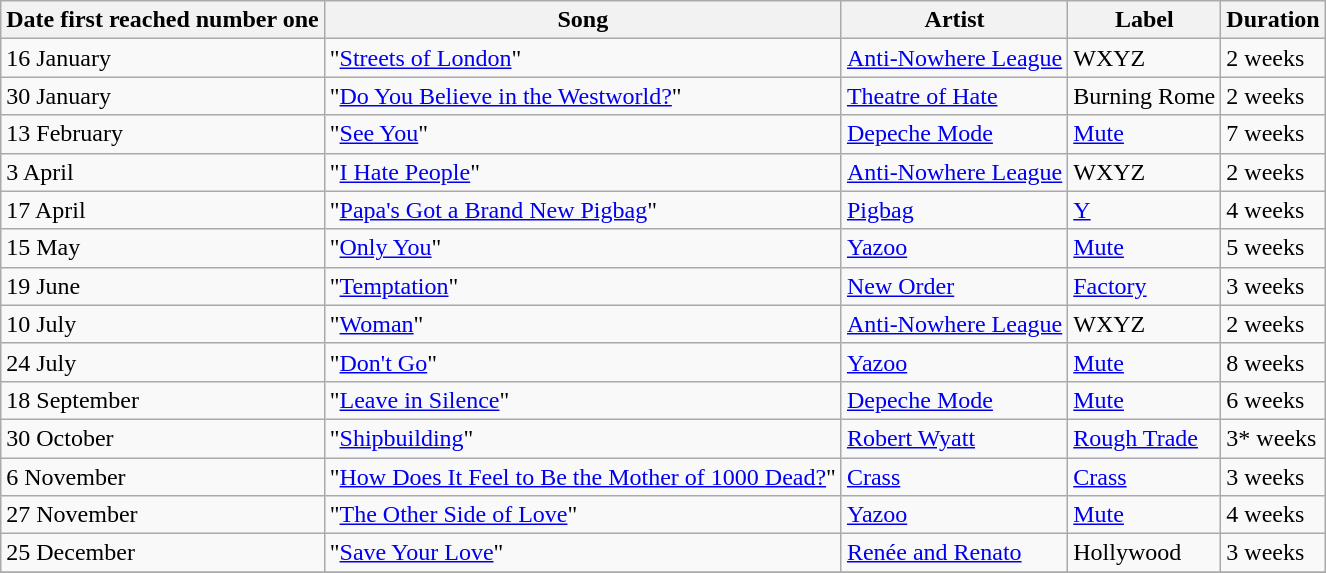<table class=wikitable>
<tr>
<th>Date first reached number one</th>
<th>Song</th>
<th>Artist</th>
<th>Label</th>
<th>Duration</th>
</tr>
<tr>
<td>16 January</td>
<td>"<a href='#'>Streets of London</a>"</td>
<td><a href='#'>Anti-Nowhere League</a></td>
<td>WXYZ</td>
<td>2 weeks</td>
</tr>
<tr>
<td>30 January</td>
<td>"<a href='#'>Do You Believe in the Westworld?</a>"</td>
<td><a href='#'>Theatre of Hate</a></td>
<td>Burning Rome</td>
<td>2 weeks</td>
</tr>
<tr>
<td>13 February</td>
<td>"<a href='#'>See You</a>"</td>
<td><a href='#'>Depeche Mode</a></td>
<td><a href='#'>Mute</a></td>
<td>7 weeks</td>
</tr>
<tr>
<td>3 April</td>
<td>"<a href='#'>I Hate People</a>"</td>
<td><a href='#'>Anti-Nowhere League</a></td>
<td>WXYZ</td>
<td>2 weeks</td>
</tr>
<tr>
<td>17 April</td>
<td>"<a href='#'>Papa's Got a Brand New Pigbag</a>"</td>
<td><a href='#'>Pigbag</a></td>
<td><a href='#'>Y</a></td>
<td>4 weeks</td>
</tr>
<tr>
<td>15 May</td>
<td>"<a href='#'>Only You</a>"</td>
<td><a href='#'>Yazoo</a></td>
<td><a href='#'>Mute</a></td>
<td>5 weeks</td>
</tr>
<tr>
<td>19 June</td>
<td>"<a href='#'>Temptation</a>"</td>
<td><a href='#'>New Order</a></td>
<td><a href='#'>Factory</a></td>
<td>3 weeks</td>
</tr>
<tr>
<td>10 July</td>
<td>"<a href='#'>Woman</a>"</td>
<td><a href='#'>Anti-Nowhere League</a></td>
<td>WXYZ</td>
<td>2 weeks</td>
</tr>
<tr>
<td>24 July</td>
<td>"<a href='#'>Don't Go</a>"</td>
<td><a href='#'>Yazoo</a></td>
<td><a href='#'>Mute</a></td>
<td>8 weeks</td>
</tr>
<tr>
<td>18 September</td>
<td>"<a href='#'>Leave in Silence</a>"</td>
<td><a href='#'>Depeche Mode</a></td>
<td><a href='#'>Mute</a></td>
<td>6 weeks</td>
</tr>
<tr>
<td>30 October</td>
<td>"<a href='#'>Shipbuilding</a>"</td>
<td><a href='#'>Robert Wyatt</a></td>
<td><a href='#'>Rough Trade</a></td>
<td>3* weeks</td>
</tr>
<tr>
<td>6 November</td>
<td>"<a href='#'>How Does It Feel to Be the Mother of 1000 Dead?</a>"</td>
<td><a href='#'>Crass</a></td>
<td><a href='#'>Crass</a></td>
<td>3 weeks</td>
</tr>
<tr>
<td>27 November</td>
<td>"<a href='#'>The Other Side of Love</a>"</td>
<td><a href='#'>Yazoo</a></td>
<td><a href='#'>Mute</a></td>
<td>4 weeks</td>
</tr>
<tr>
<td>25 December</td>
<td>"<a href='#'>Save Your Love</a>"</td>
<td><a href='#'>Renée and Renato</a></td>
<td>Hollywood</td>
<td>3 weeks</td>
</tr>
<tr>
</tr>
</table>
